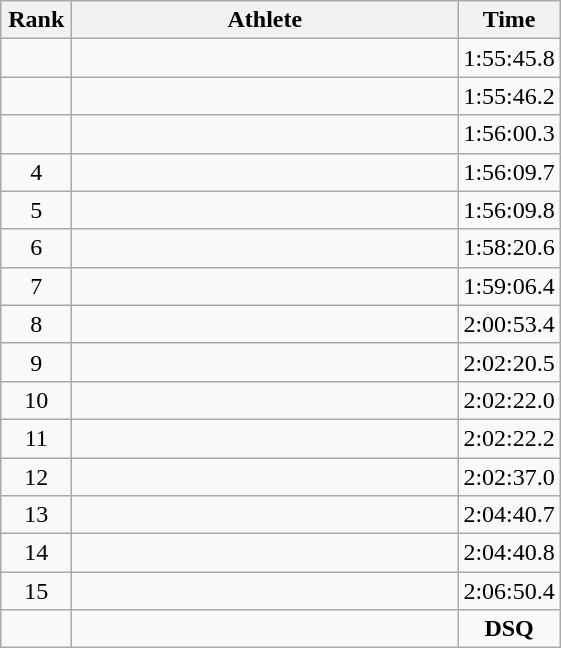<table class="wikitable" style="text-align:center">
<tr>
<th width=40>Rank</th>
<th width=250>Athlete</th>
<th width=60>Time</th>
</tr>
<tr>
<td></td>
<td align=left></td>
<td>1:55:45.8</td>
</tr>
<tr>
<td></td>
<td align=left></td>
<td>1:55:46.2</td>
</tr>
<tr>
<td></td>
<td align=left></td>
<td>1:56:00.3</td>
</tr>
<tr>
<td>4</td>
<td align=left></td>
<td>1:56:09.7</td>
</tr>
<tr>
<td>5</td>
<td align=left></td>
<td>1:56:09.8</td>
</tr>
<tr>
<td>6</td>
<td align=left></td>
<td>1:58:20.6</td>
</tr>
<tr>
<td>7</td>
<td align=left></td>
<td>1:59:06.4</td>
</tr>
<tr>
<td>8</td>
<td align=left></td>
<td>2:00:53.4</td>
</tr>
<tr>
<td>9</td>
<td align=left></td>
<td>2:02:20.5</td>
</tr>
<tr>
<td>10</td>
<td align=left></td>
<td>2:02:22.0</td>
</tr>
<tr>
<td>11</td>
<td align=left></td>
<td>2:02:22.2</td>
</tr>
<tr>
<td>12</td>
<td align=left></td>
<td>2:02:37.0</td>
</tr>
<tr>
<td>13</td>
<td align=left></td>
<td>2:04:40.7</td>
</tr>
<tr>
<td>14</td>
<td align=left></td>
<td>2:04:40.8</td>
</tr>
<tr>
<td>15</td>
<td align=left></td>
<td>2:06:50.4</td>
</tr>
<tr>
<td></td>
<td align=left></td>
<td><strong>DSQ</strong></td>
</tr>
</table>
